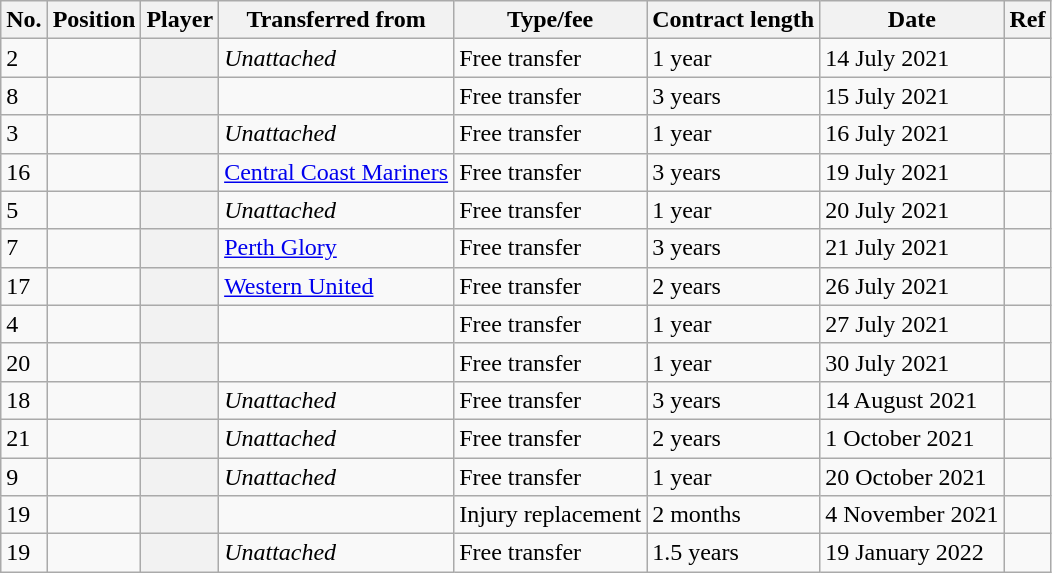<table class="wikitable plainrowheaders sortable" style="text-align:center; text-align:left">
<tr>
<th scope="col">No.</th>
<th scope="col">Position</th>
<th scope="col">Player</th>
<th scope="col">Transferred from</th>
<th scope="col">Type/fee</th>
<th scope="col">Contract length</th>
<th scope="col">Date</th>
<th scope="col" class="unsortable">Ref</th>
</tr>
<tr>
<td>2</td>
<td></td>
<th scope="row"></th>
<td><em>Unattached</em></td>
<td>Free transfer</td>
<td>1 year</td>
<td>14 July 2021</td>
<td></td>
</tr>
<tr>
<td>8</td>
<td></td>
<th scope="row"></th>
<td></td>
<td>Free transfer</td>
<td>3 years</td>
<td>15 July 2021</td>
<td></td>
</tr>
<tr>
<td>3</td>
<td></td>
<th scope="row"></th>
<td><em>Unattached</em></td>
<td>Free transfer</td>
<td>1 year</td>
<td>16 July 2021</td>
<td></td>
</tr>
<tr>
<td>16</td>
<td></td>
<th scope="row"></th>
<td><a href='#'>Central Coast Mariners</a></td>
<td>Free transfer</td>
<td>3 years</td>
<td>19 July 2021</td>
<td></td>
</tr>
<tr>
<td>5</td>
<td></td>
<th scope="row"></th>
<td><em>Unattached</em></td>
<td>Free transfer</td>
<td>1 year</td>
<td>20 July 2021</td>
<td></td>
</tr>
<tr>
<td>7</td>
<td></td>
<th scope="row"></th>
<td><a href='#'>Perth Glory</a></td>
<td>Free transfer</td>
<td>3 years</td>
<td>21 July 2021</td>
<td></td>
</tr>
<tr>
<td>17</td>
<td></td>
<th scope="row"></th>
<td><a href='#'>Western United</a></td>
<td>Free transfer</td>
<td>2 years</td>
<td>26 July 2021</td>
<td></td>
</tr>
<tr>
<td>4</td>
<td></td>
<th scope="row"></th>
<td></td>
<td>Free transfer</td>
<td>1 year</td>
<td>27 July 2021</td>
<td></td>
</tr>
<tr>
<td>20</td>
<td></td>
<th scope="row"></th>
<td></td>
<td>Free transfer</td>
<td>1 year</td>
<td>30 July 2021</td>
<td></td>
</tr>
<tr>
<td>18</td>
<td></td>
<th scope="row"></th>
<td><em>Unattached</em></td>
<td>Free transfer</td>
<td>3 years</td>
<td>14 August 2021</td>
<td></td>
</tr>
<tr>
<td>21</td>
<td></td>
<th scope="row"></th>
<td><em>Unattached</em></td>
<td>Free transfer</td>
<td>2 years</td>
<td>1 October 2021</td>
<td></td>
</tr>
<tr>
<td>9</td>
<td></td>
<th scope="row"></th>
<td><em>Unattached</em></td>
<td>Free transfer</td>
<td>1 year</td>
<td>20 October 2021</td>
<td></td>
</tr>
<tr>
<td>19</td>
<td></td>
<th scope="row"></th>
<td></td>
<td>Injury replacement</td>
<td>2 months</td>
<td>4 November 2021</td>
<td></td>
</tr>
<tr>
<td>19</td>
<td></td>
<th scope="row"></th>
<td><em>Unattached</em></td>
<td>Free transfer</td>
<td>1.5 years</td>
<td>19 January 2022</td>
<td></td>
</tr>
</table>
